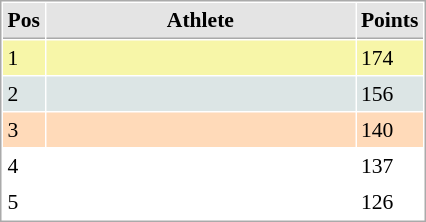<table cellspacing="1" cellpadding="3" style="border:1px solid #aaa; font-size:90%;">
<tr style="background:#e4e4e4;">
<th style="border-bottom:1px solid #aaa; width:10px;">Pos</th>
<th style="border-bottom:1px solid #aaa; width:200px;">Athlete</th>
<th style="border-bottom:1px solid #aaa; width:20px;">Points</th>
</tr>
<tr style="background:#f7f6a8;">
<td>1</td>
<td></td>
<td>174</td>
</tr>
<tr style="background:#dce5e5;">
<td>2</td>
<td></td>
<td>156</td>
</tr>
<tr style="background:#ffdab9;">
<td>3</td>
<td></td>
<td>140</td>
</tr>
<tr>
<td>4</td>
<td></td>
<td>137</td>
</tr>
<tr>
<td>5</td>
<td></td>
<td>126</td>
</tr>
</table>
